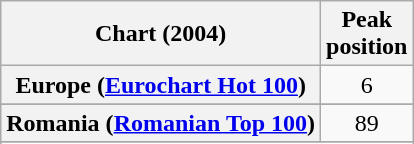<table class="wikitable sortable plainrowheaders" style="text-align:center">
<tr>
<th>Chart (2004)</th>
<th>Peak<br>position</th>
</tr>
<tr>
<th scope="row">Europe (<a href='#'>Eurochart Hot 100</a>)</th>
<td>6</td>
</tr>
<tr>
</tr>
<tr>
<th scope="row">Romania (<a href='#'>Romanian Top 100</a>)</th>
<td>89</td>
</tr>
<tr>
</tr>
<tr>
</tr>
</table>
